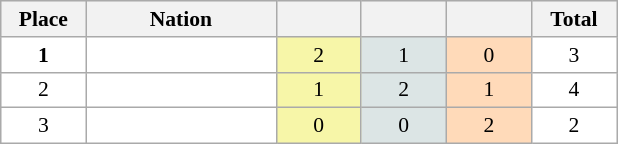<table class=wikitable style="border:1px solid #AAAAAA;font-size:90%">
<tr bgcolor="#EFEFEF">
<th width=50>Place</th>
<th width=120>Nation</th>
<th width=50></th>
<th width=50></th>
<th width=50></th>
<th width=50>Total</th>
</tr>
<tr align="center" valign="top" bgcolor="#FFFFFF">
<td><strong>1</strong></td>
<td align="left"><strong></strong></td>
<td style="background:#F7F6A8;">2</td>
<td style="background:#DCE5E5;">1</td>
<td style="background:#FFDAB9;">0</td>
<td>3</td>
</tr>
<tr align="center" valign="top" bgcolor="#FFFFFF">
<td>2</td>
<td align="left"></td>
<td style="background:#F7F6A8;">1</td>
<td style="background:#DCE5E5;">2</td>
<td style="background:#FFDAB9;">1</td>
<td>4</td>
</tr>
<tr align="center" valign="top" bgcolor="#FFFFFF">
<td>3</td>
<td align="left"></td>
<td style="background:#F7F6A8;">0</td>
<td style="background:#DCE5E5;">0</td>
<td style="background:#FFDAB9;">2</td>
<td>2</td>
</tr>
</table>
